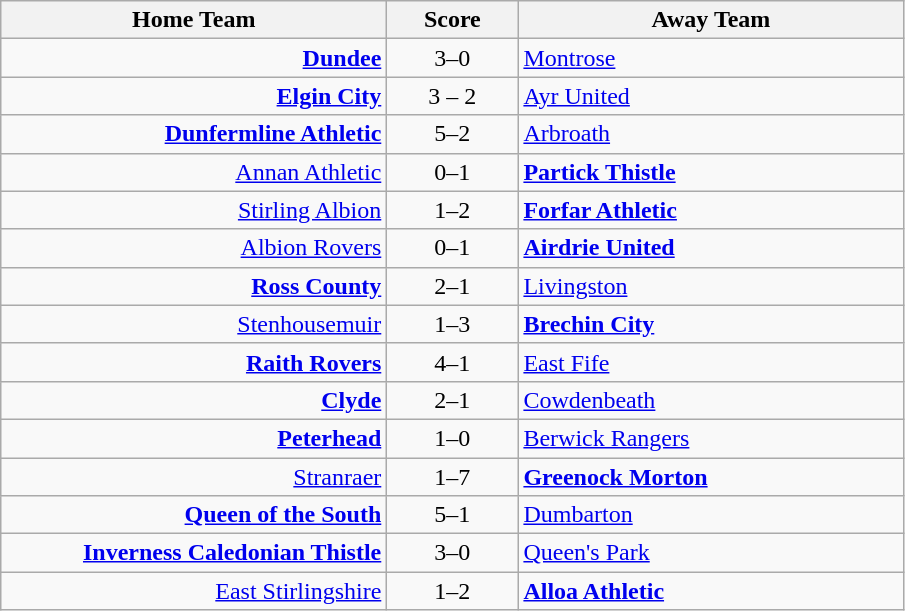<table class="wikitable" style="border-collapse: collapse;">
<tr>
<th align="right" width="250">Home Team</th>
<th align="center" width="80"> Score </th>
<th align="left" width="250">Away Team</th>
</tr>
<tr>
<td style="text-align: right;"><strong><a href='#'>Dundee</a></strong></td>
<td style="text-align: center;">3–0</td>
<td style="text-align: left;"><a href='#'>Montrose</a></td>
</tr>
<tr>
<td style="text-align: right;"><strong><a href='#'>Elgin City</a></strong></td>
<td style="text-align: center;">3 – 2 </td>
<td style="text-align: left;"><a href='#'>Ayr United</a></td>
</tr>
<tr>
<td style="text-align: right;"><strong><a href='#'>Dunfermline Athletic</a></strong></td>
<td style="text-align: center;">5–2</td>
<td style="text-align: left;"><a href='#'>Arbroath</a></td>
</tr>
<tr>
<td style="text-align: right;"><a href='#'>Annan Athletic</a></td>
<td style="text-align: center;">0–1</td>
<td style="text-align: left;"><strong><a href='#'>Partick Thistle</a></strong></td>
</tr>
<tr>
<td style="text-align: right;"><a href='#'>Stirling Albion</a></td>
<td style="text-align: center;">1–2</td>
<td style="text-align: left;"><strong><a href='#'>Forfar Athletic</a></strong></td>
</tr>
<tr>
<td style="text-align: right;"><a href='#'>Albion Rovers</a></td>
<td style="text-align: center;">0–1</td>
<td style="text-align: left;"><strong><a href='#'>Airdrie United</a></strong></td>
</tr>
<tr>
<td style="text-align: right;"><strong><a href='#'>Ross County</a></strong></td>
<td style="text-align: center;">2–1</td>
<td style="text-align: left;"><a href='#'>Livingston</a></td>
</tr>
<tr>
<td style="text-align: right;"><a href='#'>Stenhousemuir</a></td>
<td style="text-align: center;">1–3</td>
<td style="text-align: left;"><strong><a href='#'>Brechin City</a></strong></td>
</tr>
<tr>
<td style="text-align: right;"><strong><a href='#'>Raith Rovers</a></strong></td>
<td style="text-align: center;">4–1</td>
<td style="text-align: left;"><a href='#'>East Fife</a></td>
</tr>
<tr>
<td style="text-align: right;"><strong><a href='#'>Clyde</a></strong></td>
<td style="text-align: center;">2–1</td>
<td style="text-align: left;"><a href='#'>Cowdenbeath</a></td>
</tr>
<tr>
<td style="text-align: right;"><strong><a href='#'>Peterhead</a></strong></td>
<td style="text-align: center;">1–0</td>
<td style="text-align: left;"><a href='#'>Berwick Rangers</a></td>
</tr>
<tr>
<td style="text-align: right;"><a href='#'>Stranraer</a></td>
<td style="text-align: center;">1–7</td>
<td style="text-align: left;"><strong><a href='#'>Greenock Morton</a></strong></td>
</tr>
<tr>
<td style="text-align: right;"><strong><a href='#'>Queen of the South</a></strong></td>
<td style="text-align: center;">5–1</td>
<td style="text-align: left;"><a href='#'>Dumbarton</a></td>
</tr>
<tr>
<td style="text-align: right;"><strong><a href='#'>Inverness Caledonian Thistle</a></strong></td>
<td style="text-align: center;">3–0</td>
<td style="text-align: left;"><a href='#'>Queen's Park</a></td>
</tr>
<tr>
<td style="text-align: right;"><a href='#'>East Stirlingshire</a></td>
<td style="text-align: center;">1–2</td>
<td style="text-align: left;"><strong><a href='#'>Alloa Athletic</a></strong></td>
</tr>
</table>
